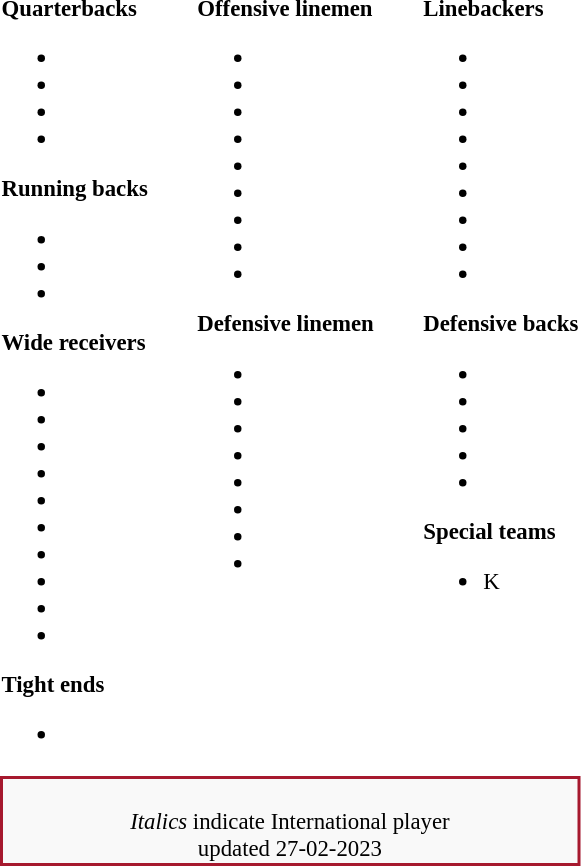<table class="toccolours" style="text-align: left;">
<tr>
<td style="font-size: 95%;vertical-align:top;"><strong>Quarterbacks</strong><br><ul><li></li><li></li><li></li><li></li></ul><strong>Running backs</strong><ul><li></li><li></li><li></li></ul><strong>Wide receivers</strong><ul><li></li><li></li><li></li><li></li><li></li><li></li><li></li><li></li><li></li><li></li></ul><strong>Tight ends</strong><ul><li></li></ul></td>
<td style="width: 25px;"></td>
<td style="font-size: 95%;vertical-align:top;"><strong>Offensive linemen</strong><br><ul><li></li><li></li><li></li><li></li><li></li><li></li><li></li><li></li><li></li></ul><strong>Defensive linemen</strong><ul><li></li><li></li><li></li><li></li><li></li><li></li><li></li><li></li></ul></td>
<td style="width: 25px;"></td>
<td style="font-size: 95%;vertical-align:top;"><strong>Linebackers </strong><br><ul><li></li><li></li><li></li><li></li><li></li><li></li><li></li><li></li><li></li></ul><strong>Defensive backs</strong><ul><li></li><li></li><li></li><li></li><li></li></ul><strong>Special teams</strong><ul><li> K</li></ul></td>
</tr>
<tr>
<td style="text-align:center;font-size: 95%;background:#F9F9F9;border:2px solid #A6192E" colspan="10"><br><em>Italics</em> indicate International player<br><span></span> updated 27-02-2023</td>
</tr>
<tr>
</tr>
</table>
